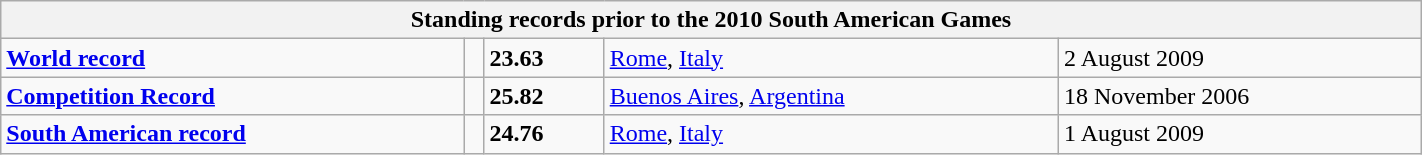<table class="wikitable" width=75%>
<tr>
<th colspan="5">Standing records prior to the 2010 South American Games</th>
</tr>
<tr>
<td><strong><a href='#'>World record</a></strong></td>
<td></td>
<td><strong>23.63</strong></td>
<td><a href='#'>Rome</a>, <a href='#'>Italy</a></td>
<td>2 August 2009</td>
</tr>
<tr>
<td><strong><a href='#'>Competition Record</a></strong></td>
<td></td>
<td><strong>25.82</strong></td>
<td><a href='#'>Buenos Aires</a>, <a href='#'>Argentina</a></td>
<td>18 November 2006</td>
</tr>
<tr>
<td><strong><a href='#'>South American record</a></strong></td>
<td></td>
<td><strong>24.76</strong></td>
<td><a href='#'>Rome</a>, <a href='#'>Italy</a></td>
<td>1 August 2009</td>
</tr>
</table>
